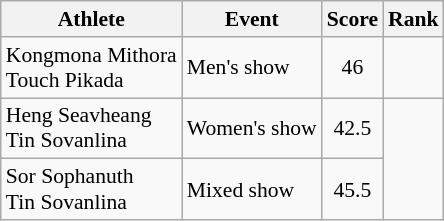<table class="wikitable" style="font-size:90%">
<tr>
<th>Athlete</th>
<th>Event</th>
<th>Score</th>
<th>Rank</th>
</tr>
<tr align=center>
<td align=left>Kongmona Mithora<br>Touch Pikada</td>
<td align=left>Men's show</td>
<td>46</td>
<td></td>
</tr>
<tr align=center>
<td align=left>Heng Seavheang<br>Tin Sovanlina</td>
<td align=left>Women's show</td>
<td>42.5</td>
<td rowspan=2></td>
</tr>
<tr align=center>
<td align=left>Sor Sophanuth<br>Tin Sovanlina</td>
<td align=left>Mixed show</td>
<td>45.5</td>
</tr>
</table>
